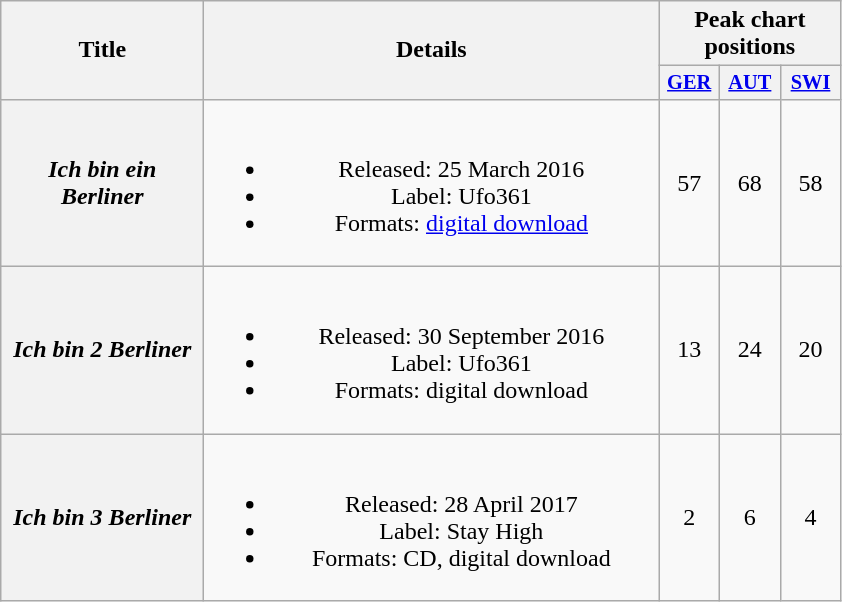<table class="wikitable plainrowheaders" style="text-align:center;">
<tr>
<th scope="col" rowspan="2" style="width:8em;">Title</th>
<th scope="col" rowspan="2" style="width:18.5em;">Details</th>
<th scope="col" colspan="3">Peak chart positions</th>
</tr>
<tr>
<th style="width:2.5em; font-size:85%"><a href='#'>GER</a><br></th>
<th style="width:2.5em; font-size:85%"><a href='#'>AUT</a><br></th>
<th style="width:2.5em; font-size:85%"><a href='#'>SWI</a><br></th>
</tr>
<tr>
<th scope="row"><em>Ich bin ein Berliner</em></th>
<td><br><ul><li>Released: 25 March 2016</li><li>Label: Ufo361</li><li>Formats: <a href='#'>digital download</a></li></ul></td>
<td>57</td>
<td>68</td>
<td>58</td>
</tr>
<tr>
<th scope="row"><em>Ich bin 2 Berliner</em></th>
<td><br><ul><li>Released: 30 September 2016</li><li>Label: Ufo361</li><li>Formats: digital download</li></ul></td>
<td>13</td>
<td>24</td>
<td>20</td>
</tr>
<tr>
<th scope="row"><em>Ich bin 3 Berliner</em></th>
<td><br><ul><li>Released: 28 April 2017</li><li>Label: Stay High</li><li>Formats: CD, digital download</li></ul></td>
<td>2</td>
<td>6</td>
<td>4</td>
</tr>
</table>
